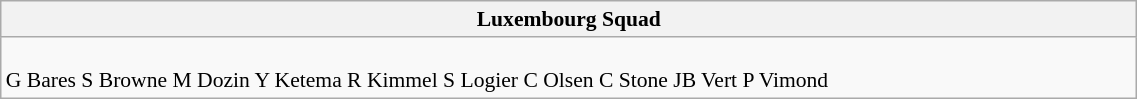<table class="wikitable" style="text-align:left; font-size:90%; width:60%">
<tr>
<th colspan="100%">Luxembourg Squad</th>
</tr>
<tr valign="top">
<td><br>G Bares
S Browne
M Dozin
Y Ketema
R Kimmel
S Logier
C Olsen
C Stone
JB Vert
P Vimond</td>
</tr>
</table>
